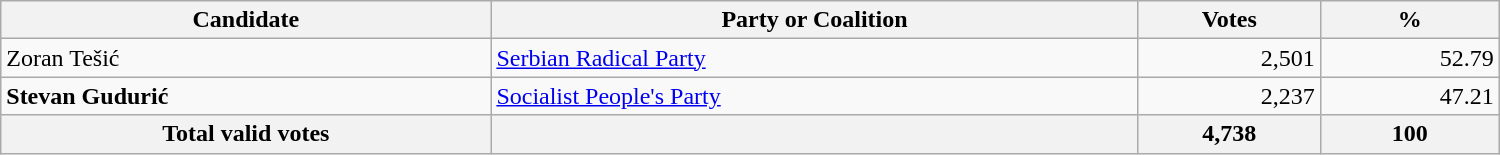<table style="width:1000px;" class="wikitable">
<tr>
<th>Candidate</th>
<th>Party or Coalition</th>
<th>Votes</th>
<th>%</th>
</tr>
<tr>
<td align="left">Zoran Tešić</td>
<td align="left"><a href='#'>Serbian Radical Party</a></td>
<td align="right">2,501</td>
<td align="right">52.79</td>
</tr>
<tr>
<td align="left"><strong>Stevan Gudurić</strong></td>
<td align="left"><a href='#'>Socialist People's Party</a></td>
<td align="right">2,237</td>
<td align="right">47.21</td>
</tr>
<tr>
<th align="left">Total valid votes</th>
<th align="left"></th>
<th align="right">4,738</th>
<th align="right">100</th>
</tr>
</table>
